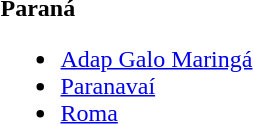<table>
<tr>
<td><strong>Paraná</strong><br><ul><li><a href='#'>Adap Galo Maringá</a></li><li><a href='#'>Paranavaí</a></li><li><a href='#'>Roma</a></li></ul></td>
</tr>
</table>
